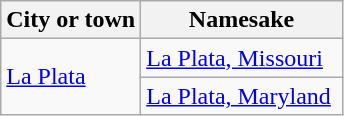<table class="wikitable">
<tr>
<th>City or town</th>
<th>Namesake</th>
</tr>
<tr>
<td rowspan = 2><a href='#'>La Plata</a></td>
<td><a href='#'>La Plata, Missouri</a></td>
</tr>
<tr>
<td><a href='#'>La Plata, Maryland</a> </td>
</tr>
</table>
